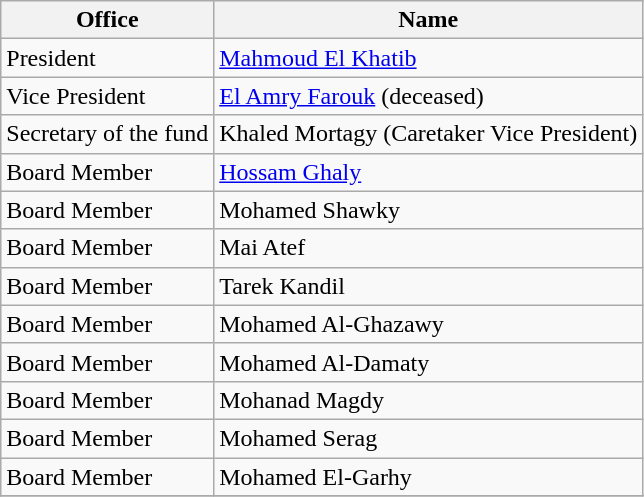<table class="wikitable">
<tr>
<th>Office</th>
<th>Name</th>
</tr>
<tr>
<td>President</td>
<td> <a href='#'>Mahmoud El Khatib</a></td>
</tr>
<tr>
<td>Vice President</td>
<td> <a href='#'>El Amry Farouk</a> (deceased)</td>
</tr>
<tr>
<td>Secretary of the fund</td>
<td> Khaled Mortagy (Caretaker Vice President)</td>
</tr>
<tr>
<td>Board Member</td>
<td> <a href='#'>Hossam Ghaly</a></td>
</tr>
<tr>
<td>Board Member</td>
<td> Mohamed Shawky</td>
</tr>
<tr>
<td>Board Member</td>
<td> Mai Atef</td>
</tr>
<tr>
<td>Board Member</td>
<td> Tarek Kandil</td>
</tr>
<tr>
<td>Board Member</td>
<td> Mohamed Al-Ghazawy</td>
</tr>
<tr>
<td>Board Member</td>
<td> Mohamed Al-Damaty</td>
</tr>
<tr>
<td>Board Member</td>
<td> Mohanad Magdy</td>
</tr>
<tr>
<td>Board Member</td>
<td> Mohamed Serag</td>
</tr>
<tr>
<td>Board Member</td>
<td> Mohamed El-Garhy</td>
</tr>
<tr>
</tr>
</table>
